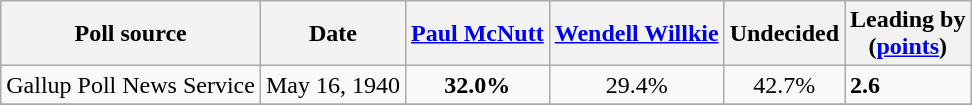<table class="wikitable sortable collapsible collapsed">
<tr>
<th>Poll source</th>
<th>Date</th>
<th><a href='#'>Paul McNutt</a><br><small></small></th>
<th><a href='#'>Wendell Willkie</a><br><small></small></th>
<th>Undecided</th>
<th>Leading by<br>(<a href='#'>points</a>)</th>
</tr>
<tr>
<td>Gallup Poll News Service</td>
<td>May 16, 1940</td>
<td align="center" ><strong>32.0%</strong></td>
<td align="center">29.4%</td>
<td align="center">42.7%</td>
<td><strong>2.6</strong></td>
</tr>
<tr>
</tr>
</table>
